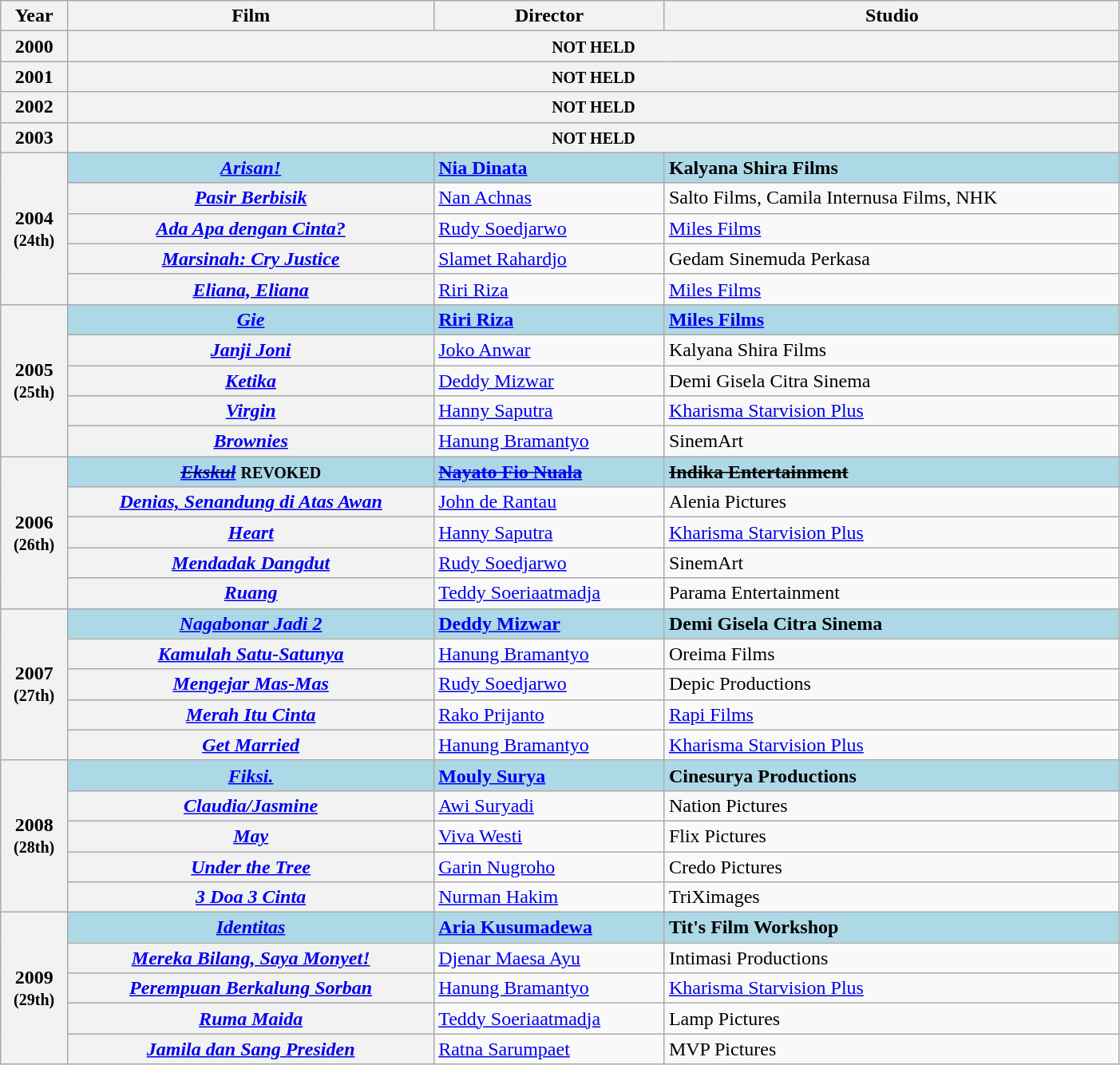<table class="wikitable plainrowheaders sortable" style="width: 74%;">
<tr>
<th scope="col">Year</th>
<th scope="col">Film</th>
<th scope="col">Director</th>
<th scope="col">Studio</th>
</tr>
<tr>
<th scope="row" style="text-align:center;">2000</th>
<th colspan="3" scope="row"><small>NOT HELD</small></th>
</tr>
<tr>
<th scope="row" style="text-align:center;">2001</th>
<th colspan="3" scope="row"><small>NOT HELD</small></th>
</tr>
<tr>
<th scope="row" style="text-align:center;">2002</th>
<th colspan="3" scope="row"><small>NOT HELD</small></th>
</tr>
<tr>
<th scope="row" style="text-align:center;">2003</th>
<th colspan="3" scope="row"><small>NOT HELD</small></th>
</tr>
<tr>
<th scope="row" rowspan="5" style="text-align:center;"><strong>2004</strong><br><small>(24th)</small></th>
<th scope="row" style="background:lightblue;"><strong><em><a href='#'>Arisan!</a></em></strong></th>
<td style="background:lightblue;"><strong><a href='#'>Nia Dinata</a></strong></td>
<td style="background:lightblue;"><strong>Kalyana Shira Films</strong></td>
</tr>
<tr>
<th scope="row"><em><a href='#'>Pasir Berbisik</a></em></th>
<td><a href='#'>Nan Achnas</a></td>
<td>Salto Films, Camila Internusa Films, NHK</td>
</tr>
<tr>
<th scope="row"><em><a href='#'>Ada Apa dengan Cinta?</a></em></th>
<td><a href='#'>Rudy Soedjarwo</a></td>
<td><a href='#'>Miles Films</a></td>
</tr>
<tr>
<th scope="row"><em><a href='#'>Marsinah: Cry Justice</a></em></th>
<td><a href='#'>Slamet Rahardjo</a></td>
<td>Gedam Sinemuda Perkasa</td>
</tr>
<tr>
<th scope="row"><em><a href='#'>Eliana, Eliana</a></em></th>
<td><a href='#'>Riri Riza</a></td>
<td><a href='#'>Miles Films</a></td>
</tr>
<tr>
<th scope="row" rowspan="5" style="text-align:center;"><strong>2005</strong><br><small>(25th)</small></th>
<th scope="row" style="background:lightblue;"><strong><em><a href='#'>Gie</a></em></strong></th>
<td style="background:lightblue;"><strong><a href='#'>Riri Riza</a></strong></td>
<td style="background:lightblue;"><strong><a href='#'>Miles Films</a></strong></td>
</tr>
<tr>
<th scope="row"><em><a href='#'>Janji Joni</a></em></th>
<td><a href='#'>Joko Anwar</a></td>
<td>Kalyana Shira Films</td>
</tr>
<tr>
<th scope="row"><em><a href='#'>Ketika</a></em></th>
<td><a href='#'>Deddy Mizwar</a></td>
<td>Demi Gisela Citra Sinema</td>
</tr>
<tr>
<th scope="row"><em><a href='#'>Virgin</a></em></th>
<td><a href='#'>Hanny Saputra</a></td>
<td><a href='#'>Kharisma Starvision Plus</a></td>
</tr>
<tr>
<th scope="row"><em><a href='#'>Brownies</a></em></th>
<td><a href='#'>Hanung Bramantyo</a></td>
<td>SinemArt</td>
</tr>
<tr>
<th scope="row" rowspan="5" style="text-align:center;"><strong>2006</strong><br><small>(26th)</small></th>
<th scope="row" style="background:lightblue;"><s><strong><em><a href='#'>Ekskul</a></em></strong></s> <small>REVOKED</small></th>
<td style="background:lightblue;"><a href='#'><strong><s>Nayato Fio Nuala</s></strong></a></td>
<td style="background:lightblue;"><strong><s>Indika Entertainment</s></strong></td>
</tr>
<tr>
<th scope="row"><em><a href='#'>Denias, Senandung di Atas Awan</a></em></th>
<td><a href='#'>John de Rantau</a></td>
<td>Alenia Pictures</td>
</tr>
<tr>
<th scope="row"><em><a href='#'>Heart</a></em></th>
<td><a href='#'>Hanny Saputra</a></td>
<td><a href='#'>Kharisma Starvision Plus</a></td>
</tr>
<tr>
<th scope="row"><em><a href='#'>Mendadak Dangdut</a></em></th>
<td><a href='#'>Rudy Soedjarwo</a></td>
<td>SinemArt</td>
</tr>
<tr>
<th scope="row"><em><a href='#'>Ruang</a></em></th>
<td><a href='#'>Teddy Soeriaatmadja</a></td>
<td>Parama Entertainment</td>
</tr>
<tr>
<th scope="row" rowspan="5" style="text-align:center;"><strong>2007</strong><br><small>(27th)</small></th>
<th scope="row" style="background:lightblue;"><strong><em><a href='#'>Nagabonar Jadi 2</a></em></strong></th>
<td style="background:lightblue;"><strong><a href='#'>Deddy Mizwar</a></strong></td>
<td style="background:lightblue;"><strong>Demi Gisela Citra Sinema</strong></td>
</tr>
<tr>
<th scope="row"><em><a href='#'>Kamulah Satu-Satunya</a></em></th>
<td><a href='#'>Hanung Bramantyo</a></td>
<td>Oreima Films</td>
</tr>
<tr>
<th scope="row"><em><a href='#'>Mengejar Mas-Mas</a></em></th>
<td><a href='#'>Rudy Soedjarwo</a></td>
<td>Depic Productions</td>
</tr>
<tr>
<th scope="row"><em><a href='#'>Merah Itu Cinta</a></em></th>
<td><a href='#'>Rako Prijanto</a></td>
<td><a href='#'>Rapi Films</a></td>
</tr>
<tr>
<th scope="row"><em><a href='#'>Get Married</a></em></th>
<td><a href='#'>Hanung Bramantyo</a></td>
<td><a href='#'>Kharisma Starvision Plus</a></td>
</tr>
<tr>
<th scope="row" rowspan="5" style="text-align:center;"><strong>2008</strong><br><small>(28th)</small></th>
<th scope="row" style="background:lightblue;"><strong><em><a href='#'>Fiksi.</a></em></strong></th>
<td style="background:lightblue;"><strong><a href='#'>Mouly Surya</a></strong></td>
<td style="background:lightblue;"><strong>Cinesurya Productions</strong></td>
</tr>
<tr>
<th scope="row"><em><a href='#'>Claudia/Jasmine</a></em></th>
<td><a href='#'>Awi Suryadi</a></td>
<td>Nation Pictures</td>
</tr>
<tr>
<th scope="row"><em><a href='#'>May</a></em></th>
<td><a href='#'>Viva Westi</a></td>
<td>Flix Pictures</td>
</tr>
<tr>
<th scope="row"><em><a href='#'>Under the Tree</a></em></th>
<td><a href='#'>Garin Nugroho</a></td>
<td>Credo Pictures</td>
</tr>
<tr>
<th scope="row"><em><a href='#'>3 Doa 3 Cinta</a></em></th>
<td><a href='#'>Nurman Hakim</a></td>
<td>TriXimages</td>
</tr>
<tr>
<th scope="row" rowspan="5" style="text-align:center;"><strong>2009</strong><br><small>(29th)</small></th>
<th scope="row" style="background:lightblue;"><strong><em><a href='#'>Identitas</a></em></strong></th>
<td style="background:lightblue;"><strong><a href='#'>Aria Kusumadewa</a></strong></td>
<td style="background:lightblue;"><strong>Tit's Film Workshop</strong></td>
</tr>
<tr>
<th scope="row"><em><a href='#'>Mereka Bilang, Saya Monyet!</a></em></th>
<td><a href='#'>Djenar Maesa Ayu</a></td>
<td>Intimasi Productions</td>
</tr>
<tr>
<th scope="row"><em><a href='#'>Perempuan Berkalung Sorban</a></em></th>
<td><a href='#'>Hanung Bramantyo</a></td>
<td><a href='#'>Kharisma Starvision Plus</a></td>
</tr>
<tr>
<th scope="row"><em><a href='#'>Ruma Maida</a></em></th>
<td><a href='#'>Teddy Soeriaatmadja</a></td>
<td>Lamp Pictures</td>
</tr>
<tr>
<th scope="row"><em><a href='#'>Jamila dan Sang Presiden</a></em></th>
<td><a href='#'>Ratna Sarumpaet</a></td>
<td>MVP Pictures</td>
</tr>
</table>
